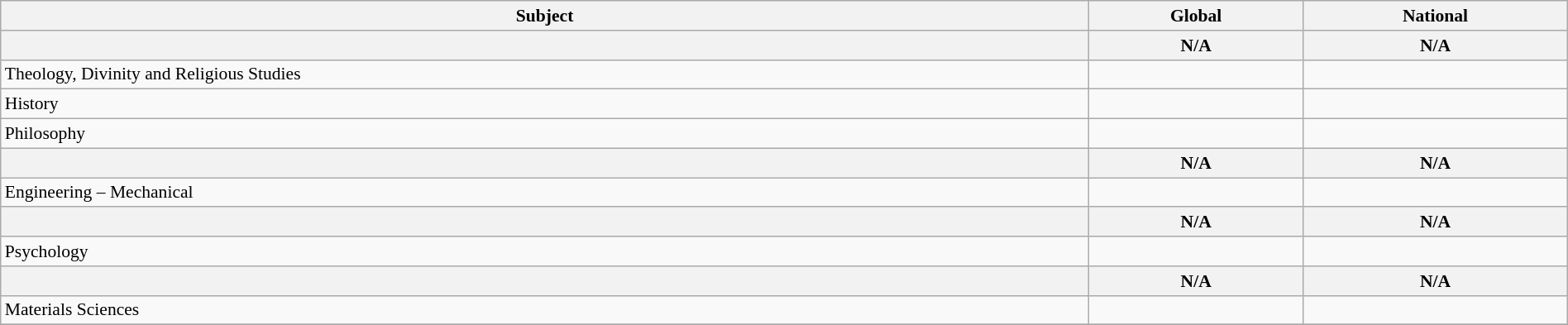<table class="wikitable sortable" style="width: 100%; font-size: 90%">
<tr>
<th>Subject</th>
<th>Global</th>
<th>National</th>
</tr>
<tr>
<th></th>
<th>N/A</th>
<th>N/A</th>
</tr>
<tr>
<td>Theology, Divinity and Religious Studies</td>
<td data-sort-value="51–100"></td>
<td data-sort-value="7–10"></td>
</tr>
<tr>
<td>History</td>
<td data-sort-value="201–230"></td>
<td data-sort-value="13–14"></td>
</tr>
<tr>
<td>Philosophy</td>
<td data-sort-value="101–150"></td>
<td data-sort-value="8–12"></td>
</tr>
<tr>
<th></th>
<th>N/A</th>
<th>N/A</th>
</tr>
<tr>
<td>Engineering – Mechanical</td>
<td data-sort-value="401–450"></td>
<td data-sort-value="14–15"></td>
</tr>
<tr>
<th></th>
<th>N/A</th>
<th>N/A</th>
</tr>
<tr>
<td>Psychology</td>
<td data-sort-value="201–250"></td>
<td data-sort-value="10–15"></td>
</tr>
<tr>
<th></th>
<th>N/A</th>
<th>N/A</th>
</tr>
<tr>
<td>Materials Sciences</td>
<td data-sort-value="201–250"></td>
<td data-sort-value="10–12"></td>
</tr>
<tr>
</tr>
</table>
